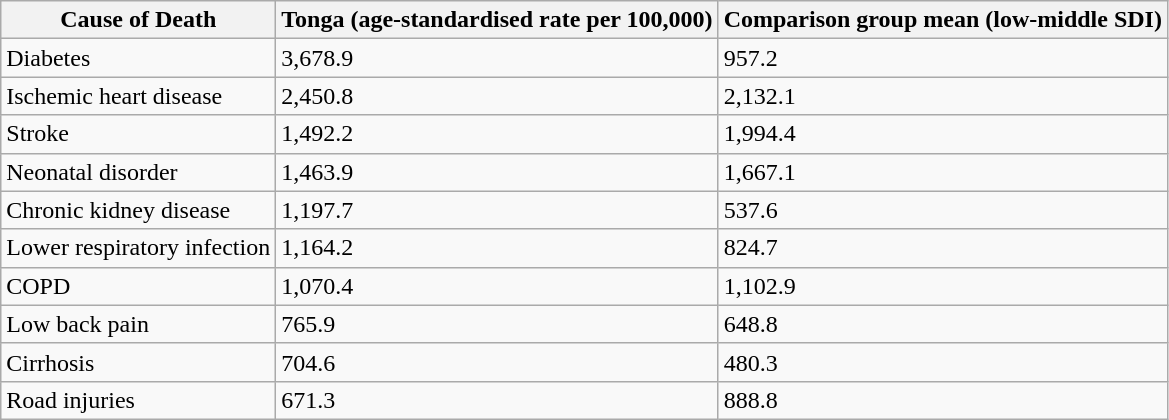<table class="wikitable">
<tr>
<th>Cause of Death</th>
<th>Tonga (age-standardised rate per 100,000)</th>
<th>Comparison group mean (low-middle SDI)</th>
</tr>
<tr>
<td>Diabetes</td>
<td>3,678.9</td>
<td>957.2</td>
</tr>
<tr>
<td>Ischemic heart disease</td>
<td>2,450.8</td>
<td>2,132.1</td>
</tr>
<tr>
<td>Stroke</td>
<td>1,492.2</td>
<td>1,994.4</td>
</tr>
<tr>
<td>Neonatal disorder</td>
<td>1,463.9</td>
<td>1,667.1</td>
</tr>
<tr>
<td>Chronic kidney disease</td>
<td>1,197.7</td>
<td>537.6</td>
</tr>
<tr>
<td>Lower respiratory infection</td>
<td>1,164.2</td>
<td>824.7</td>
</tr>
<tr>
<td>COPD</td>
<td>1,070.4</td>
<td>1,102.9</td>
</tr>
<tr>
<td>Low back pain</td>
<td>765.9</td>
<td>648.8</td>
</tr>
<tr>
<td>Cirrhosis</td>
<td>704.6</td>
<td>480.3</td>
</tr>
<tr>
<td>Road injuries</td>
<td>671.3</td>
<td>888.8</td>
</tr>
</table>
